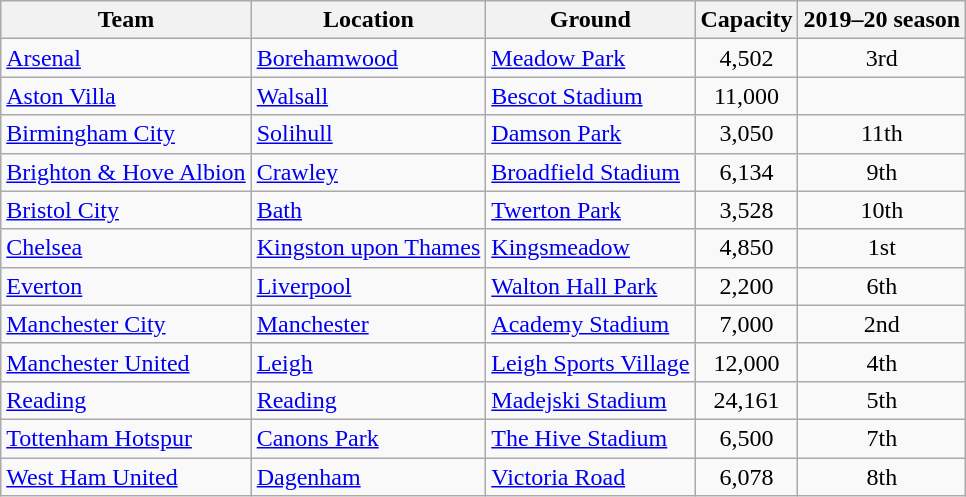<table class="wikitable sortable">
<tr>
<th>Team</th>
<th>Location</th>
<th>Ground</th>
<th>Capacity</th>
<th data-sort-type=number>2019–20 season</th>
</tr>
<tr>
<td><a href='#'>Arsenal</a></td>
<td><a href='#'>Borehamwood</a></td>
<td><a href='#'>Meadow Park</a></td>
<td style="text-align:center">4,502</td>
<td style="text-align:center">3rd</td>
</tr>
<tr>
<td><a href='#'>Aston Villa</a></td>
<td><a href='#'>Walsall</a></td>
<td><a href='#'>Bescot Stadium</a></td>
<td style="text-align:center">11,000</td>
<td style="text-align:center"></td>
</tr>
<tr>
<td><a href='#'>Birmingham City</a></td>
<td><a href='#'>Solihull</a></td>
<td><a href='#'>Damson Park</a></td>
<td style="text-align:center">3,050</td>
<td style="text-align:center">11th</td>
</tr>
<tr>
<td><a href='#'>Brighton & Hove Albion</a></td>
<td><a href='#'>Crawley</a></td>
<td><a href='#'>Broadfield Stadium</a></td>
<td style="text-align:center">6,134</td>
<td style="text-align:center">9th</td>
</tr>
<tr>
<td><a href='#'>Bristol City</a></td>
<td><a href='#'>Bath</a></td>
<td><a href='#'>Twerton Park</a></td>
<td style="text-align:center">3,528</td>
<td style="text-align:center">10th</td>
</tr>
<tr>
<td><a href='#'>Chelsea</a></td>
<td><a href='#'>Kingston upon Thames</a></td>
<td><a href='#'>Kingsmeadow</a></td>
<td style="text-align:center">4,850</td>
<td style="text-align:center">1st</td>
</tr>
<tr>
<td><a href='#'>Everton</a></td>
<td><a href='#'>Liverpool</a></td>
<td><a href='#'>Walton Hall Park</a></td>
<td style="text-align:center">2,200</td>
<td style="text-align:center">6th</td>
</tr>
<tr>
<td><a href='#'>Manchester City</a></td>
<td><a href='#'>Manchester</a></td>
<td><a href='#'>Academy Stadium</a></td>
<td style="text-align:center">7,000</td>
<td style="text-align:center">2nd</td>
</tr>
<tr>
<td><a href='#'>Manchester United</a></td>
<td><a href='#'> Leigh</a></td>
<td><a href='#'>Leigh Sports Village</a></td>
<td style="text-align:center">12,000</td>
<td style="text-align:center">4th</td>
</tr>
<tr>
<td><a href='#'>Reading</a></td>
<td><a href='#'>Reading</a></td>
<td><a href='#'>Madejski Stadium</a></td>
<td style="text-align:center">24,161</td>
<td style="text-align:center">5th</td>
</tr>
<tr>
<td><a href='#'>Tottenham Hotspur</a></td>
<td><a href='#'>Canons Park</a></td>
<td><a href='#'>The Hive Stadium</a></td>
<td style="text-align:center">6,500</td>
<td style="text-align:center">7th</td>
</tr>
<tr>
<td><a href='#'>West Ham United</a></td>
<td><a href='#'>Dagenham</a></td>
<td><a href='#'>Victoria Road</a></td>
<td style="text-align:center">6,078</td>
<td style="text-align:center">8th</td>
</tr>
</table>
